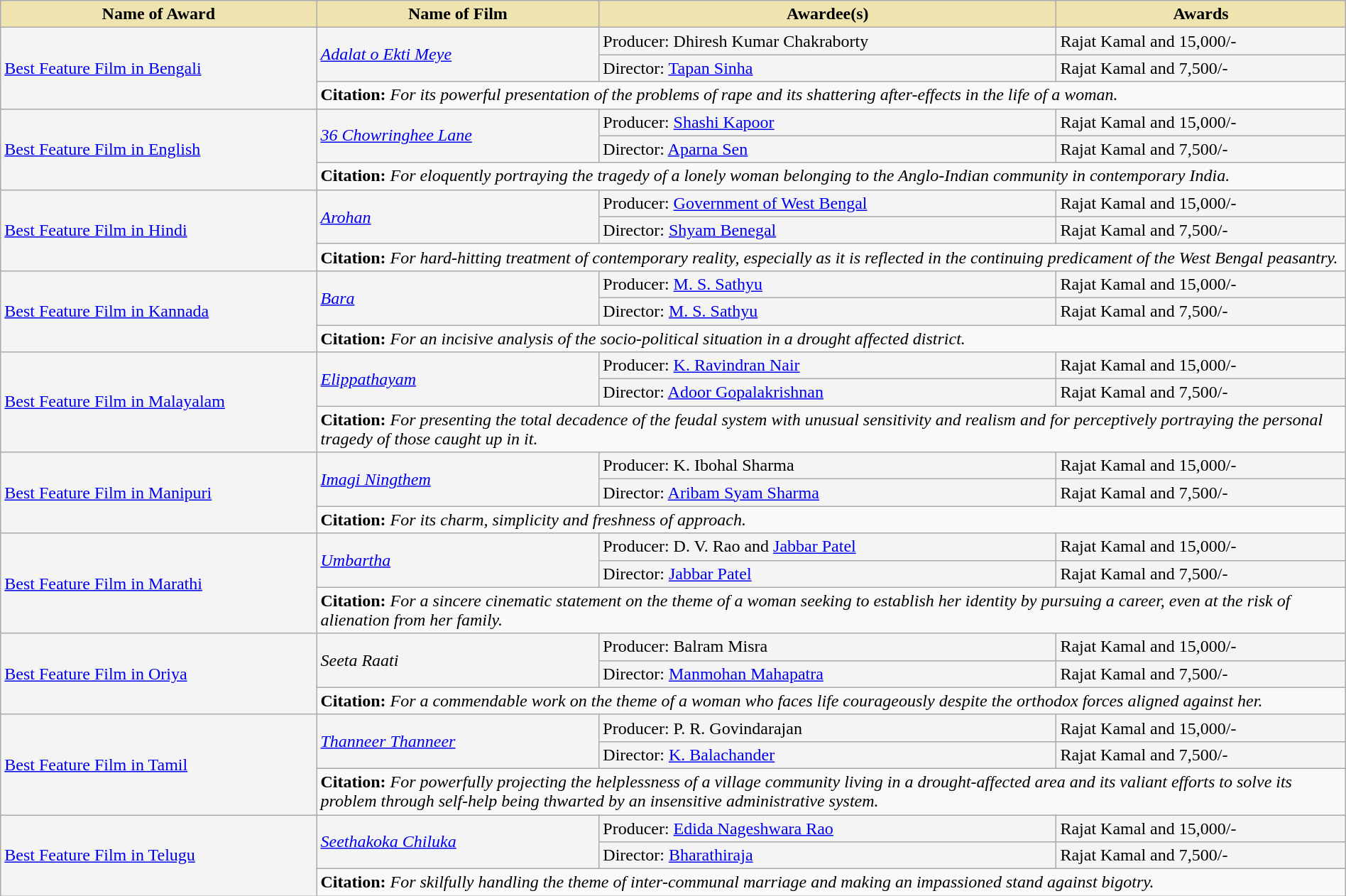<table class="wikitable" style="width:100%;">
<tr>
<th style="background-color:#EFE4B0;width:23.5%;">Name of Award</th>
<th style="background-color:#EFE4B0;width:21%;">Name of Film</th>
<th style="background-color:#EFE4B0;width:34%;">Awardee(s)</th>
<th style="background-color:#EFE4B0;width:21.5%;">Awards</th>
</tr>
<tr style="background-color:#F4F4F4">
<td rowspan="3"><a href='#'>Best Feature Film in Bengali</a></td>
<td rowspan="2"><em><a href='#'>Adalat o Ekti Meye</a></em></td>
<td>Producer: Dhiresh Kumar Chakraborty</td>
<td>Rajat Kamal and 15,000/-</td>
</tr>
<tr style="background-color:#F4F4F4">
<td>Director: <a href='#'>Tapan Sinha</a></td>
<td>Rajat Kamal and 7,500/-</td>
</tr>
<tr style="background-color:#F9F9F9">
<td colspan="3"><strong>Citation:</strong> <em>For its powerful presentation of the problems of rape and its shattering after-effects in the life of a woman.</em></td>
</tr>
<tr style="background-color:#F4F4F4">
<td rowspan="3"><a href='#'>Best Feature Film in English</a></td>
<td rowspan="2"><em><a href='#'>36 Chowringhee Lane</a></em></td>
<td>Producer: <a href='#'>Shashi Kapoor</a></td>
<td>Rajat Kamal and 15,000/-</td>
</tr>
<tr style="background-color:#F4F4F4">
<td>Director: <a href='#'>Aparna Sen</a></td>
<td>Rajat Kamal and 7,500/-</td>
</tr>
<tr style="background-color:#F9F9F9">
<td colspan="3"><strong>Citation:</strong> <em>For eloquently portraying the tragedy of a lonely woman belonging to the Anglo-Indian community in contemporary India.</em></td>
</tr>
<tr style="background-color:#F4F4F4">
<td rowspan="3"><a href='#'>Best Feature Film in Hindi</a></td>
<td rowspan="2"><em><a href='#'>Arohan</a></em></td>
<td>Producer: <a href='#'>Government of West Bengal</a></td>
<td>Rajat Kamal and 15,000/-</td>
</tr>
<tr style="background-color:#F4F4F4">
<td>Director: <a href='#'>Shyam Benegal</a></td>
<td>Rajat Kamal and 7,500/-</td>
</tr>
<tr style="background-color:#F9F9F9">
<td colspan="3"><strong>Citation:</strong> <em>For hard-hitting treatment of contemporary reality, especially as it is reflected in the continuing predicament of the West Bengal peasantry.</em></td>
</tr>
<tr style="background-color:#F4F4F4">
<td rowspan="3"><a href='#'>Best Feature Film in Kannada</a></td>
<td rowspan="2"><em><a href='#'>Bara</a></em></td>
<td>Producer: <a href='#'>M. S. Sathyu</a></td>
<td>Rajat Kamal and 15,000/-</td>
</tr>
<tr style="background-color:#F4F4F4">
<td>Director: <a href='#'>M. S. Sathyu</a></td>
<td>Rajat Kamal and 7,500/-</td>
</tr>
<tr style="background-color:#F9F9F9">
<td colspan="3"><strong>Citation:</strong> <em>For an incisive analysis of the socio-political situation in a drought affected district.</em></td>
</tr>
<tr style="background-color:#F4F4F4">
<td rowspan="3"><a href='#'>Best Feature Film in Malayalam</a></td>
<td rowspan="2"><em><a href='#'>Elippathayam</a></em></td>
<td>Producer: <a href='#'>K. Ravindran Nair</a></td>
<td>Rajat Kamal and 15,000/-</td>
</tr>
<tr style="background-color:#F4F4F4">
<td>Director: <a href='#'>Adoor Gopalakrishnan</a></td>
<td>Rajat Kamal and 7,500/-</td>
</tr>
<tr style="background-color:#F9F9F9">
<td colspan="3"><strong>Citation:</strong> <em>For presenting the total decadence of the feudal system with unusual sensitivity and realism and for perceptively portraying the personal tragedy of those caught up in it.</em></td>
</tr>
<tr style="background-color:#F4F4F4">
<td rowspan="3"><a href='#'>Best Feature Film in Manipuri</a></td>
<td rowspan="2"><em><a href='#'>Imagi Ningthem</a></em></td>
<td>Producer: K. Ibohal Sharma</td>
<td>Rajat Kamal and 15,000/-</td>
</tr>
<tr style="background-color:#F4F4F4">
<td>Director: <a href='#'>Aribam Syam Sharma</a></td>
<td>Rajat Kamal and 7,500/-</td>
</tr>
<tr style="background-color:#F9F9F9">
<td colspan="3"><strong>Citation:</strong> <em>For its charm, simplicity and freshness of approach.</em></td>
</tr>
<tr style="background-color:#F4F4F4">
<td rowspan="3"><a href='#'>Best Feature Film in Marathi</a></td>
<td rowspan="2"><em><a href='#'>Umbartha</a></em></td>
<td>Producer: D. V. Rao and <a href='#'>Jabbar Patel</a></td>
<td>Rajat Kamal and 15,000/-</td>
</tr>
<tr style="background-color:#F4F4F4">
<td>Director: <a href='#'>Jabbar Patel</a></td>
<td>Rajat Kamal and 7,500/-</td>
</tr>
<tr style="background-color:#F9F9F9">
<td colspan="3"><strong>Citation:</strong> <em>For a sincere cinematic statement on the theme of a woman seeking to establish her identity by pursuing a career, even at the risk of alienation from her family.</em></td>
</tr>
<tr style="background-color:#F4F4F4">
<td rowspan="3"><a href='#'>Best Feature Film in Oriya</a></td>
<td rowspan="2"><em>Seeta Raati</em></td>
<td>Producer: Balram Misra</td>
<td>Rajat Kamal and 15,000/-</td>
</tr>
<tr style="background-color:#F4F4F4">
<td>Director: <a href='#'>Manmohan Mahapatra</a></td>
<td>Rajat Kamal and 7,500/-</td>
</tr>
<tr style="background-color:#F9F9F9">
<td colspan="3"><strong>Citation:</strong> <em>For a commendable work on the theme of a woman who faces life courageously despite the orthodox forces aligned against her.</em></td>
</tr>
<tr style="background-color:#F4F4F4">
<td rowspan="3"><a href='#'>Best Feature Film in Tamil</a></td>
<td rowspan="2"><em><a href='#'>Thanneer Thanneer</a></em></td>
<td>Producer: P. R. Govindarajan</td>
<td>Rajat Kamal and 15,000/-</td>
</tr>
<tr style="background-color:#F4F4F4">
<td>Director: <a href='#'>K. Balachander</a></td>
<td>Rajat Kamal and 7,500/-</td>
</tr>
<tr style="background-color:#F9F9F9">
<td colspan="3"><strong>Citation:</strong> <em>For powerfully projecting the helplessness of a village community living in a drought-affected area and its valiant efforts to solve its problem through self-help being thwarted by an insensitive administrative system.</em></td>
</tr>
<tr style="background-color:#F4F4F4">
<td rowspan="3"><a href='#'>Best Feature Film in Telugu</a></td>
<td rowspan="2"><em><a href='#'>Seethakoka Chiluka</a></em></td>
<td>Producer: <a href='#'>Edida Nageshwara Rao</a></td>
<td>Rajat Kamal and 15,000/-</td>
</tr>
<tr style="background-color:#F4F4F4">
<td>Director: <a href='#'>Bharathiraja</a></td>
<td>Rajat Kamal and 7,500/-</td>
</tr>
<tr style="background-color:#F9F9F9">
<td colspan="3"><strong>Citation:</strong> <em>For skilfully handling the theme of inter-communal marriage and making an impassioned stand against bigotry.</em></td>
</tr>
</table>
